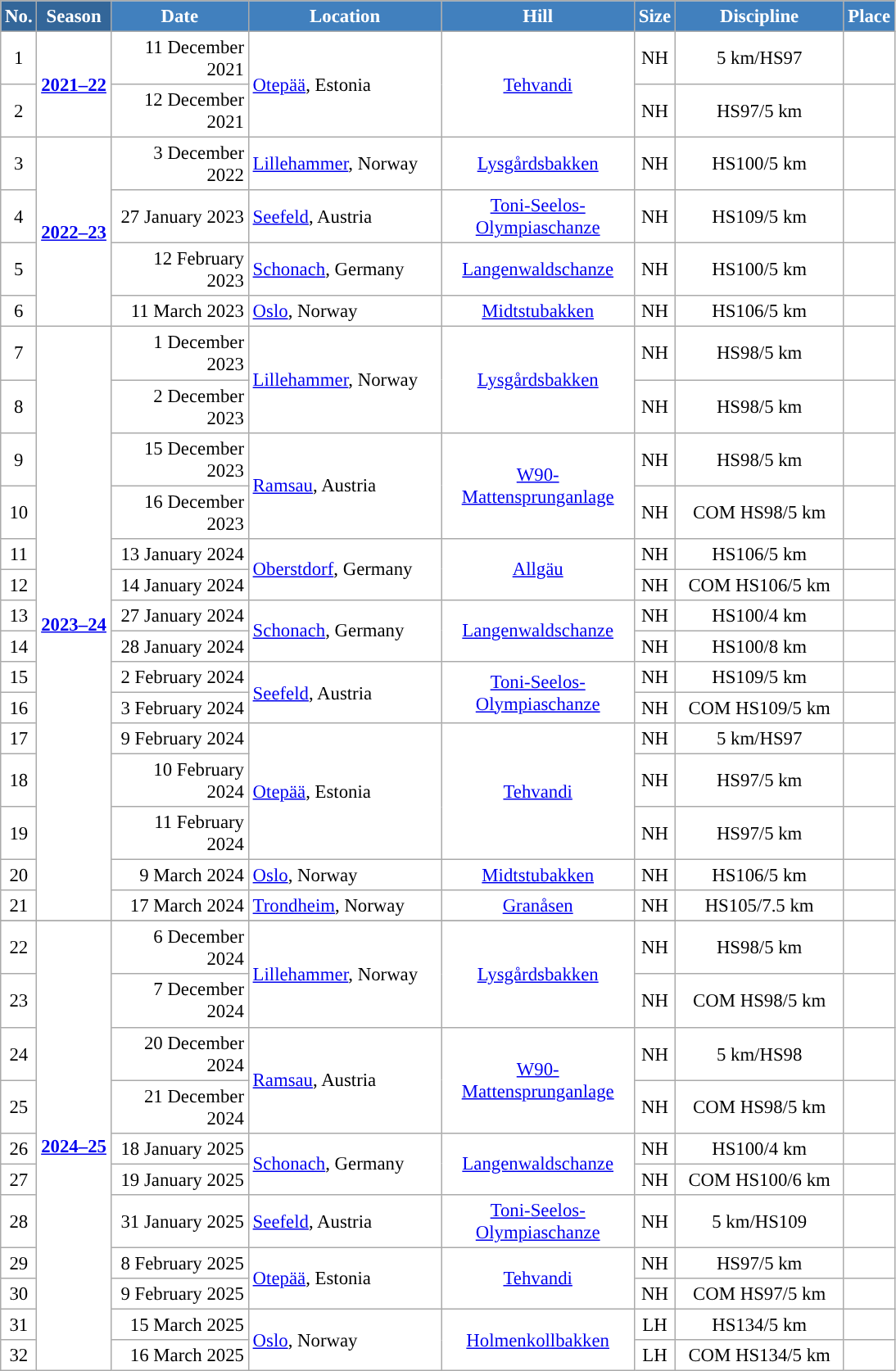<table class="wikitable sortable" style="font-size:95%; text-align:center; border:grey solid 1px; border-collapse:collapse; background:#ffffff;">
<tr style="background:#efefef;">
<th style="background-color:#369; color:white;">No.</th>
<th style="background-color:#369; color:white;">Season</th>
<th style="background-color:#4180be; color:white; width:105px;">Date</th>
<th style="background-color:#4180be; color:white; width:150px;">Location</th>
<th style="background-color:#4180be; color:white; width:150px;">Hill</th>
<th style="background-color:#4180be; color:white;">Size</th>
<th style="background-color:#4180be; color:white; width:130px;">Discipline</th>
<th style="background-color:#4180be; color:white;">Place</th>
</tr>
<tr>
<td align=center>1</td>
<td align=center rowspan="2"><strong><a href='#'>2021–22</a></strong></td>
<td align=right>11 December 2021</td>
<td align=left rowspan="2"> <a href='#'>Otepää</a>, Estonia</td>
<td rowspan="2"><a href='#'>Tehvandi</a></td>
<td>NH</td>
<td>5 km/HS97</td>
<td></td>
</tr>
<tr>
<td align=center>2</td>
<td align=right>12 December 2021</td>
<td>NH</td>
<td>HS97/5 km</td>
<td></td>
</tr>
<tr>
<td align=center>3</td>
<td align=center rowspan="4"><strong><a href='#'>2022–23</a></strong></td>
<td align=right>3 December 2022</td>
<td align=left> <a href='#'>Lillehammer</a>, Norway</td>
<td><a href='#'>Lysgårdsbakken</a></td>
<td>NH</td>
<td>HS100/5 km</td>
<td></td>
</tr>
<tr>
<td align=center>4</td>
<td align=right>27 January 2023</td>
<td align=left> <a href='#'>Seefeld</a>, Austria</td>
<td><a href='#'>Toni-Seelos-Olympiaschanze</a></td>
<td>NH</td>
<td>HS109/5 km</td>
<td></td>
</tr>
<tr>
<td align=center>5</td>
<td align=right>12 February 2023</td>
<td align=left> <a href='#'>Schonach</a>, Germany</td>
<td><a href='#'>Langenwaldschanze</a></td>
<td>NH</td>
<td>HS100/5 km</td>
<td></td>
</tr>
<tr>
<td align=center>6</td>
<td align=right>11 March 2023</td>
<td align=left> <a href='#'>Oslo</a>, Norway</td>
<td><a href='#'>Midtstubakken</a></td>
<td>NH</td>
<td>HS106/5 km</td>
<td></td>
</tr>
<tr>
<td align=center>7</td>
<td align=center rowspan="15"><strong><a href='#'>2023–24</a></strong></td>
<td align=right>1 December 2023</td>
<td align=left rowspan="2"> <a href='#'>Lillehammer</a>, Norway</td>
<td rowspan="2"><a href='#'>Lysgårdsbakken</a></td>
<td>NH</td>
<td>HS98/5 km</td>
<td></td>
</tr>
<tr>
<td align=center>8</td>
<td align=right>2 December 2023</td>
<td>NH</td>
<td>HS98/5 km</td>
<td></td>
</tr>
<tr>
<td align=center>9</td>
<td align=right>15 December 2023</td>
<td align=left rowspan="2"> <a href='#'>Ramsau</a>, Austria</td>
<td rowspan="2"><a href='#'>W90-Mattensprunganlage</a></td>
<td>NH</td>
<td>HS98/5 km</td>
<td></td>
</tr>
<tr>
<td align=center>10</td>
<td align=right>16 December 2023</td>
<td>NH</td>
<td>COM HS98/5 km</td>
<td></td>
</tr>
<tr>
<td align=center>11</td>
<td align=right>13 January 2024</td>
<td align=left rowspan="2"> <a href='#'>Oberstdorf</a>, Germany</td>
<td rowspan="2"><a href='#'>Allgäu</a></td>
<td>NH</td>
<td>HS106/5 km</td>
<td></td>
</tr>
<tr>
<td align=center>12</td>
<td align=right>14 January 2024</td>
<td>NH</td>
<td>COM HS106/5 km</td>
<td></td>
</tr>
<tr>
<td align=center>13</td>
<td align=right>27 January 2024</td>
<td align=left rowspan="2"> <a href='#'>Schonach</a>, Germany</td>
<td rowspan="2"><a href='#'>Langenwaldschanze</a></td>
<td>NH</td>
<td>HS100/4 km</td>
<td></td>
</tr>
<tr>
<td align=center>14</td>
<td align=right>28 January 2024</td>
<td>NH</td>
<td>HS100/8 km</td>
<td></td>
</tr>
<tr>
<td align=center>15</td>
<td align=right>2 February 2024</td>
<td align=left rowspan="2"> <a href='#'>Seefeld</a>, Austria</td>
<td rowspan="2"><a href='#'>Toni-Seelos-Olympiaschanze</a></td>
<td>NH</td>
<td>HS109/5 km</td>
<td></td>
</tr>
<tr>
<td align=center>16</td>
<td align=right>3 February 2024</td>
<td>NH</td>
<td>COM HS109/5 km</td>
<td></td>
</tr>
<tr>
<td align=center>17</td>
<td align=right>9 February 2024</td>
<td align=left rowspan="3"> <a href='#'>Otepää</a>, Estonia</td>
<td rowspan="3"><a href='#'>Tehvandi</a></td>
<td>NH</td>
<td>5 km/HS97</td>
<td></td>
</tr>
<tr>
<td align=center>18</td>
<td align=right>10 February 2024</td>
<td>NH</td>
<td>HS97/5 km</td>
<td></td>
</tr>
<tr>
<td align=center>19</td>
<td align=right>11 February 2024</td>
<td>NH</td>
<td>HS97/5 km</td>
<td></td>
</tr>
<tr>
<td align=center>20</td>
<td align=right>9 March 2024</td>
<td align=left> <a href='#'>Oslo</a>, Norway</td>
<td><a href='#'>Midtstubakken</a></td>
<td>NH</td>
<td>HS106/5 km</td>
<td></td>
</tr>
<tr>
<td align=center>21</td>
<td align=right>17 March 2024</td>
<td align=left> <a href='#'>Trondheim</a>, Norway</td>
<td><a href='#'>Granåsen</a></td>
<td>NH</td>
<td>HS105/7.5 km</td>
<td></td>
</tr>
<tr>
</tr>
<tr>
<td align=center>22</td>
<td align=center rowspan="11"><strong><a href='#'>2024–25</a></strong></td>
<td align=right>6 December 2024</td>
<td align=left rowspan="2"> <a href='#'>Lillehammer</a>, Norway</td>
<td rowspan="2"><a href='#'>Lysgårdsbakken</a></td>
<td>NH</td>
<td>HS98/5 km</td>
<td></td>
</tr>
<tr>
<td align=center>23</td>
<td align=right>7 December 2024</td>
<td>NH</td>
<td>COM HS98/5 km</td>
<td></td>
</tr>
<tr>
<td align=center>24</td>
<td align=right>20 December 2024</td>
<td align=left rowspan="2"> <a href='#'>Ramsau</a>, Austria</td>
<td rowspan="2"><a href='#'>W90-Mattensprunganlage</a></td>
<td>NH</td>
<td>5 km/HS98</td>
<td></td>
</tr>
<tr>
<td align=center>25</td>
<td align=right>21 December 2024</td>
<td>NH</td>
<td>COM HS98/5 km</td>
<td></td>
</tr>
<tr>
<td align=center>26</td>
<td align=right>18 January 2025</td>
<td align=left rowspan="2"> <a href='#'>Schonach</a>, Germany</td>
<td rowspan="2"><a href='#'>Langenwaldschanze</a></td>
<td>NH</td>
<td>HS100/4 km</td>
<td></td>
</tr>
<tr>
<td align=center>27</td>
<td align=right>19 January 2025</td>
<td>NH</td>
<td>COM HS100/6 km</td>
<td></td>
</tr>
<tr>
<td align=center>28</td>
<td align=right>31 January 2025</td>
<td align=left> <a href='#'>Seefeld</a>, Austria</td>
<td><a href='#'>Toni-Seelos-Olympiaschanze</a></td>
<td>NH</td>
<td>5 km/HS109</td>
<td></td>
</tr>
<tr>
<td align=center>29</td>
<td align=right>8 February 2025</td>
<td align=left rowspan="2"> <a href='#'>Otepää</a>, Estonia</td>
<td rowspan="2"><a href='#'>Tehvandi</a></td>
<td>NH</td>
<td>HS97/5 km</td>
<td></td>
</tr>
<tr>
<td align=center>30</td>
<td align=right>9 February 2025</td>
<td>NH</td>
<td>COM HS97/5 km</td>
<td></td>
</tr>
<tr>
<td align=center>31</td>
<td align=right>15 March 2025</td>
<td align=left rowspan="2"> <a href='#'>Oslo</a>, Norway</td>
<td rowspan="2"><a href='#'>Holmenkollbakken</a></td>
<td>LH</td>
<td>HS134/5 km</td>
<td></td>
</tr>
<tr>
<td align=center>32</td>
<td align=right>16 March 2025</td>
<td>LH</td>
<td>COM HS134/5 km</td>
<td></td>
</tr>
</table>
